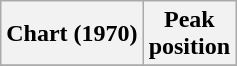<table class="wikitable sortable plainrowheaders" style="text-align:center">
<tr>
<th>Chart (1970)</th>
<th>Peak<br>position</th>
</tr>
<tr>
</tr>
</table>
